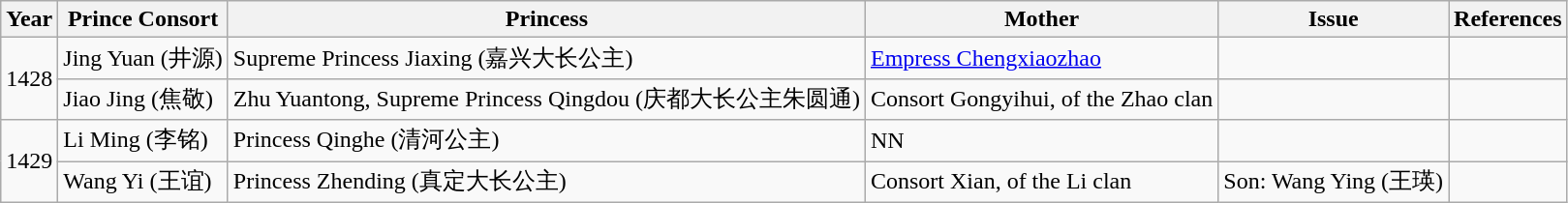<table class="wikitable">
<tr>
<th>Year</th>
<th>Prince Consort</th>
<th>Princess</th>
<th>Mother</th>
<th>Issue</th>
<th>References</th>
</tr>
<tr>
<td rowspan="2">1428</td>
<td>Jing Yuan (井源)</td>
<td>Supreme Princess Jiaxing (嘉兴大长公主)</td>
<td><a href='#'>Empress Chengxiaozhao</a></td>
<td></td>
<td></td>
</tr>
<tr>
<td>Jiao Jing (焦敬)</td>
<td>Zhu Yuantong, Supreme Princess Qingdou (庆都大长公主朱圆通)</td>
<td>Consort Gongyihui, of the Zhao clan</td>
<td></td>
<td></td>
</tr>
<tr>
<td rowspan="2">1429</td>
<td>Li Ming (李铭)</td>
<td>Princess Qinghe (清河公主)</td>
<td>NN</td>
<td></td>
<td></td>
</tr>
<tr>
<td>Wang Yi (王谊)</td>
<td>Princess Zhending (真定大长公主)</td>
<td>Consort Xian, of the Li clan</td>
<td>Son: Wang Ying (王瑛)</td>
<td></td>
</tr>
</table>
